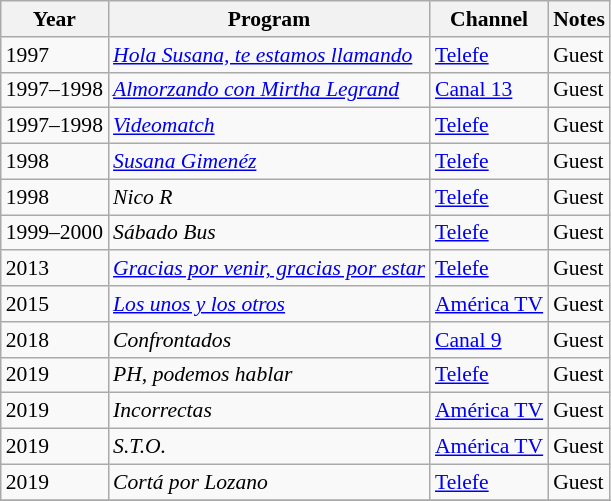<table class="wikitable" style="font-size: 90%;">
<tr>
<th>Year</th>
<th>Program</th>
<th>Channel</th>
<th>Notes</th>
</tr>
<tr>
<td>1997</td>
<td><em><a href='#'>Hola Susana, te estamos llamando</a></em></td>
<td><a href='#'>Telefe</a></td>
<td>Guest</td>
</tr>
<tr>
<td>1997–1998</td>
<td><em><a href='#'>Almorzando con Mirtha Legrand</a></em></td>
<td><a href='#'>Canal 13</a></td>
<td>Guest</td>
</tr>
<tr>
<td>1997–1998</td>
<td><em><a href='#'>Videomatch</a></em></td>
<td><a href='#'>Telefe</a></td>
<td>Guest</td>
</tr>
<tr>
<td>1998</td>
<td><em><a href='#'>Susana Gimenéz</a></em></td>
<td><a href='#'>Telefe</a></td>
<td>Guest</td>
</tr>
<tr>
<td>1998</td>
<td><em>Nico R</em></td>
<td><a href='#'>Telefe</a></td>
<td>Guest</td>
</tr>
<tr>
<td>1999–2000</td>
<td><em>Sábado Bus</em></td>
<td><a href='#'>Telefe</a></td>
<td>Guest</td>
</tr>
<tr>
<td>2013</td>
<td><em><a href='#'>Gracias por venir, gracias por estar</a></em></td>
<td><a href='#'>Telefe</a></td>
<td>Guest</td>
</tr>
<tr>
<td>2015</td>
<td><em><a href='#'>Los unos y los otros</a></em></td>
<td><a href='#'>América TV</a></td>
<td>Guest</td>
</tr>
<tr>
<td>2018</td>
<td><em>Confrontados</em></td>
<td><a href='#'>Canal 9</a></td>
<td>Guest</td>
</tr>
<tr>
<td>2019</td>
<td><em>PH, podemos hablar</em></td>
<td><a href='#'>Telefe</a></td>
<td>Guest</td>
</tr>
<tr>
<td>2019</td>
<td><em>Incorrectas</em></td>
<td><a href='#'>América TV</a></td>
<td>Guest</td>
</tr>
<tr>
<td>2019</td>
<td><em>S.T.O.</em></td>
<td><a href='#'>América TV</a></td>
<td>Guest</td>
</tr>
<tr>
<td>2019</td>
<td><em>Cortá por Lozano</em></td>
<td><a href='#'>Telefe</a></td>
<td>Guest</td>
</tr>
<tr>
</tr>
</table>
